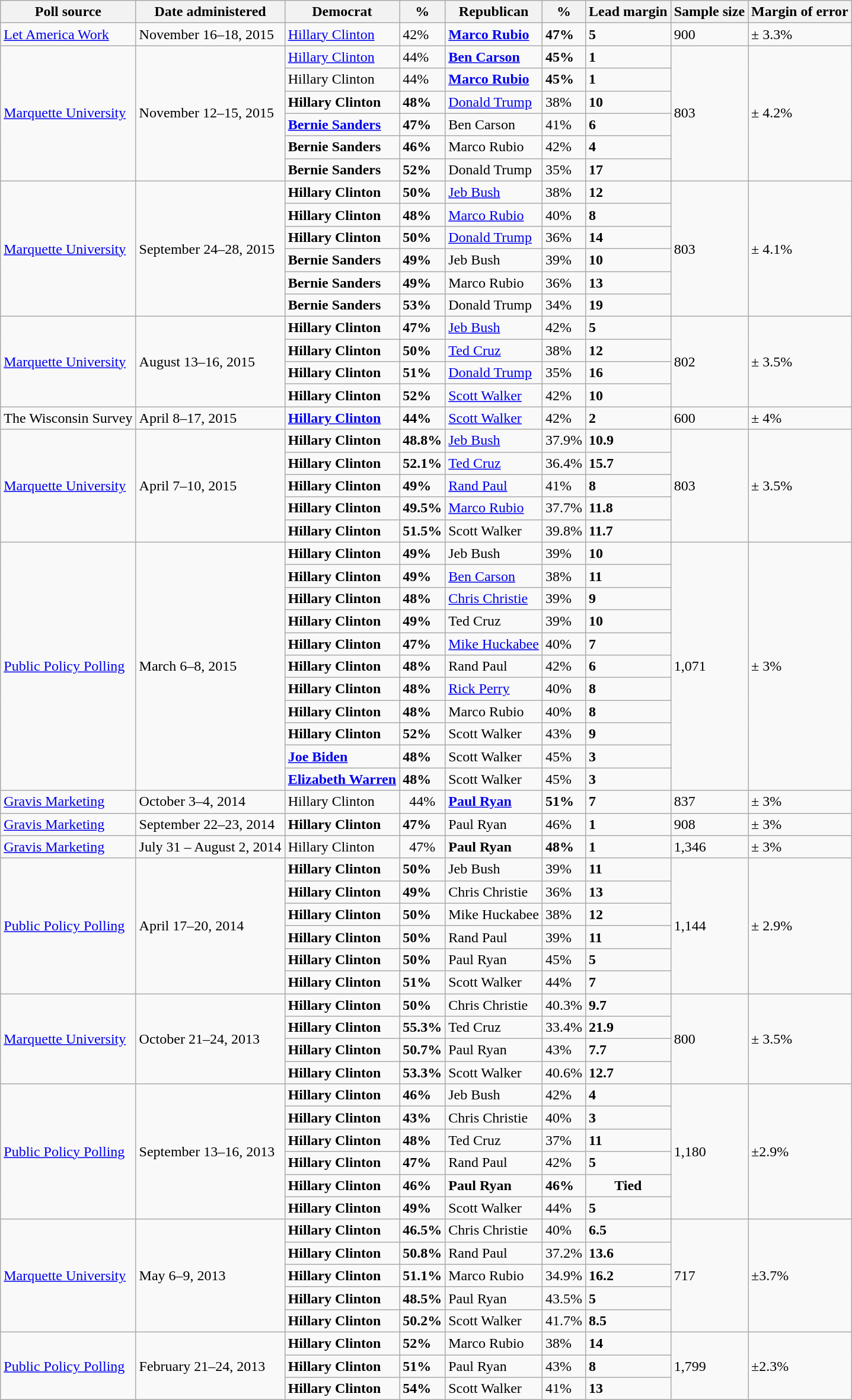<table class="wikitable">
<tr valign=bottom>
<th>Poll source</th>
<th>Date administered</th>
<th>Democrat</th>
<th>%</th>
<th>Republican</th>
<th>%</th>
<th>Lead margin</th>
<th>Sample size</th>
<th>Margin of error</th>
</tr>
<tr>
<td><a href='#'>Let America Work</a></td>
<td>November 16–18, 2015</td>
<td><a href='#'>Hillary Clinton</a></td>
<td>42%</td>
<td><strong><a href='#'>Marco Rubio</a></strong></td>
<td><strong>47%</strong></td>
<td><strong>5</strong></td>
<td>900</td>
<td>± 3.3%</td>
</tr>
<tr>
<td rowspan=6><a href='#'>Marquette University</a></td>
<td rowspan=6>November 12–15, 2015</td>
<td><a href='#'>Hillary Clinton</a></td>
<td>44%</td>
<td><strong><a href='#'>Ben Carson</a></strong></td>
<td><strong>45%</strong></td>
<td><strong>1</strong></td>
<td rowspan=6>803</td>
<td rowspan=6>± 4.2%</td>
</tr>
<tr>
<td>Hillary Clinton</td>
<td>44%</td>
<td><strong><a href='#'>Marco Rubio</a></strong></td>
<td><strong>45%</strong></td>
<td><strong>1</strong></td>
</tr>
<tr>
<td><strong>Hillary Clinton</strong></td>
<td><strong>48%</strong></td>
<td><a href='#'>Donald Trump</a></td>
<td>38%</td>
<td><strong>10</strong></td>
</tr>
<tr>
<td><strong><a href='#'>Bernie Sanders</a></strong></td>
<td><strong>47%</strong></td>
<td>Ben Carson</td>
<td>41%</td>
<td><strong>6</strong></td>
</tr>
<tr>
<td><strong>Bernie Sanders</strong></td>
<td><strong>46%</strong></td>
<td>Marco Rubio</td>
<td>42%</td>
<td><strong>4</strong></td>
</tr>
<tr>
<td><strong>Bernie Sanders</strong></td>
<td><strong>52%</strong></td>
<td>Donald Trump</td>
<td>35%</td>
<td><strong>17</strong></td>
</tr>
<tr>
<td rowspan=6><a href='#'>Marquette University</a></td>
<td rowspan=6>September 24–28, 2015</td>
<td><strong>Hillary Clinton</strong></td>
<td><strong>50%</strong></td>
<td><a href='#'>Jeb Bush</a></td>
<td>38%</td>
<td><strong>12</strong></td>
<td rowspan=6>803</td>
<td rowspan=6>± 4.1%</td>
</tr>
<tr>
<td><strong>Hillary Clinton</strong></td>
<td><strong>48%</strong></td>
<td><a href='#'>Marco Rubio</a></td>
<td>40%</td>
<td><strong>8</strong></td>
</tr>
<tr>
<td><strong>Hillary Clinton</strong></td>
<td><strong>50%</strong></td>
<td><a href='#'>Donald Trump</a></td>
<td>36%</td>
<td><strong>14</strong></td>
</tr>
<tr>
<td><strong>Bernie Sanders</strong></td>
<td><strong>49%</strong></td>
<td>Jeb Bush</td>
<td>39%</td>
<td><strong>10</strong></td>
</tr>
<tr>
<td><strong>Bernie Sanders</strong></td>
<td><strong>49%</strong></td>
<td>Marco Rubio</td>
<td>36%</td>
<td><strong>13</strong></td>
</tr>
<tr>
<td><strong>Bernie Sanders</strong></td>
<td><strong>53%</strong></td>
<td>Donald Trump</td>
<td>34%</td>
<td><strong>19</strong></td>
</tr>
<tr>
<td rowspan=4><a href='#'>Marquette University</a></td>
<td rowspan=4>August 13–16, 2015</td>
<td><strong>Hillary Clinton</strong></td>
<td><strong>47%</strong></td>
<td><a href='#'>Jeb Bush</a></td>
<td>42%</td>
<td><strong>5</strong></td>
<td rowspan=4>802</td>
<td rowspan=4>± 3.5%</td>
</tr>
<tr>
<td><strong>Hillary Clinton</strong></td>
<td><strong>50%</strong></td>
<td><a href='#'>Ted Cruz</a></td>
<td>38%</td>
<td><strong>12</strong></td>
</tr>
<tr>
<td><strong>Hillary Clinton</strong></td>
<td><strong>51%</strong></td>
<td><a href='#'>Donald Trump</a></td>
<td>35%</td>
<td><strong>16</strong></td>
</tr>
<tr>
<td><strong>Hillary Clinton</strong></td>
<td><strong>52%</strong></td>
<td><a href='#'>Scott Walker</a></td>
<td>42%</td>
<td><strong>10</strong></td>
</tr>
<tr>
<td>The Wisconsin Survey</td>
<td>April 8–17, 2015</td>
<td><strong><a href='#'>Hillary Clinton</a></strong></td>
<td><strong>44%</strong></td>
<td><a href='#'>Scott Walker</a></td>
<td>42%</td>
<td><strong>2</strong></td>
<td>600</td>
<td>± 4%</td>
</tr>
<tr>
<td rowspan=5><a href='#'>Marquette University</a></td>
<td rowspan=5>April 7–10, 2015</td>
<td><strong>Hillary Clinton</strong></td>
<td><strong>48.8%</strong></td>
<td><a href='#'>Jeb Bush</a></td>
<td>37.9%</td>
<td><strong>10.9</strong></td>
<td rowspan=5>803</td>
<td rowspan=5>± 3.5%</td>
</tr>
<tr>
<td><strong>Hillary Clinton</strong></td>
<td><strong>52.1%</strong></td>
<td><a href='#'>Ted Cruz</a></td>
<td>36.4%</td>
<td><strong>15.7</strong></td>
</tr>
<tr>
<td><strong>Hillary Clinton</strong></td>
<td><strong>49%</strong></td>
<td><a href='#'>Rand Paul</a></td>
<td>41%</td>
<td><strong>8</strong></td>
</tr>
<tr>
<td><strong>Hillary Clinton</strong></td>
<td><strong>49.5%</strong></td>
<td><a href='#'>Marco Rubio</a></td>
<td>37.7%</td>
<td><strong>11.8</strong></td>
</tr>
<tr>
<td><strong>Hillary Clinton</strong></td>
<td><strong>51.5%</strong></td>
<td>Scott Walker</td>
<td>39.8%</td>
<td><strong>11.7</strong></td>
</tr>
<tr>
<td rowspan=11><a href='#'>Public Policy Polling</a></td>
<td rowspan=11>March 6–8, 2015</td>
<td><strong>Hillary Clinton</strong></td>
<td><strong>49%</strong></td>
<td>Jeb Bush</td>
<td>39%</td>
<td><strong>10</strong></td>
<td rowspan=11>1,071</td>
<td rowspan=11>± 3%</td>
</tr>
<tr>
<td><strong>Hillary Clinton</strong></td>
<td><strong>49%</strong></td>
<td><a href='#'>Ben Carson</a></td>
<td>38%</td>
<td><strong>11</strong></td>
</tr>
<tr>
<td><strong>Hillary Clinton</strong></td>
<td><strong>48%</strong></td>
<td><a href='#'>Chris Christie</a></td>
<td>39%</td>
<td><strong>9</strong></td>
</tr>
<tr>
<td><strong>Hillary Clinton</strong></td>
<td><strong>49%</strong></td>
<td>Ted Cruz</td>
<td>39%</td>
<td><strong>10</strong></td>
</tr>
<tr>
<td><strong>Hillary Clinton</strong></td>
<td><strong>47%</strong></td>
<td><a href='#'>Mike Huckabee</a></td>
<td>40%</td>
<td><strong>7</strong></td>
</tr>
<tr>
<td><strong>Hillary Clinton</strong></td>
<td><strong>48%</strong></td>
<td>Rand Paul</td>
<td>42%</td>
<td><strong>6</strong></td>
</tr>
<tr>
<td><strong>Hillary Clinton</strong></td>
<td><strong>48%</strong></td>
<td><a href='#'>Rick Perry</a></td>
<td>40%</td>
<td><strong>8</strong></td>
</tr>
<tr>
<td><strong>Hillary Clinton</strong></td>
<td><strong>48%</strong></td>
<td>Marco Rubio</td>
<td>40%</td>
<td><strong>8</strong></td>
</tr>
<tr>
<td><strong>Hillary Clinton</strong></td>
<td><strong>52%</strong></td>
<td>Scott Walker</td>
<td>43%</td>
<td><strong>9</strong></td>
</tr>
<tr>
<td><strong><a href='#'>Joe Biden</a></strong></td>
<td><strong>48%</strong></td>
<td>Scott Walker</td>
<td>45%</td>
<td><strong>3</strong></td>
</tr>
<tr>
<td><strong><a href='#'>Elizabeth Warren</a></strong></td>
<td><strong>48%</strong></td>
<td>Scott Walker</td>
<td>45%</td>
<td><strong>3</strong></td>
</tr>
<tr>
<td><a href='#'>Gravis Marketing</a></td>
<td>October 3–4, 2014</td>
<td>Hillary Clinton</td>
<td align=center>44%</td>
<td><strong><a href='#'>Paul Ryan</a></strong></td>
<td><strong>51%</strong></td>
<td><strong>7</strong></td>
<td>837</td>
<td>± 3%</td>
</tr>
<tr>
<td><a href='#'>Gravis Marketing</a></td>
<td>September 22–23, 2014</td>
<td><strong>Hillary Clinton</strong></td>
<td><strong>47%</strong></td>
<td>Paul Ryan</td>
<td>46%</td>
<td><strong>1</strong></td>
<td>908</td>
<td>± 3%</td>
</tr>
<tr>
<td><a href='#'>Gravis Marketing</a></td>
<td>July 31 – August 2, 2014</td>
<td>Hillary Clinton</td>
<td align=center>47%</td>
<td><strong>Paul Ryan</strong></td>
<td><strong>48%</strong></td>
<td><strong>1</strong></td>
<td>1,346</td>
<td>± 3%</td>
</tr>
<tr>
<td rowspan=6><a href='#'>Public Policy Polling</a></td>
<td rowspan=6>April 17–20, 2014</td>
<td><strong>Hillary Clinton</strong></td>
<td><strong>50%</strong></td>
<td>Jeb Bush</td>
<td>39%</td>
<td><strong>11</strong></td>
<td rowspan=6>1,144</td>
<td rowspan=6>± 2.9%</td>
</tr>
<tr>
<td><strong>Hillary Clinton</strong></td>
<td><strong>49%</strong></td>
<td>Chris Christie</td>
<td>36%</td>
<td><strong>13</strong></td>
</tr>
<tr>
<td><strong>Hillary Clinton</strong></td>
<td><strong>50%</strong></td>
<td>Mike Huckabee</td>
<td>38%</td>
<td><strong>12</strong></td>
</tr>
<tr>
<td><strong>Hillary Clinton</strong></td>
<td><strong>50%</strong></td>
<td>Rand Paul</td>
<td>39%</td>
<td><strong>11</strong></td>
</tr>
<tr>
<td><strong>Hillary Clinton</strong></td>
<td><strong>50%</strong></td>
<td>Paul Ryan</td>
<td>45%</td>
<td><strong>5</strong></td>
</tr>
<tr>
<td><strong>Hillary Clinton</strong></td>
<td><strong>51%</strong></td>
<td>Scott Walker</td>
<td>44%</td>
<td><strong>7</strong></td>
</tr>
<tr>
<td rowspan=4><a href='#'>Marquette University</a></td>
<td rowspan=4>October 21–24, 2013</td>
<td><strong>Hillary Clinton</strong></td>
<td><strong>50%</strong></td>
<td>Chris Christie</td>
<td>40.3%</td>
<td><strong>9.7</strong></td>
<td rowspan=4>800</td>
<td rowspan=4>± 3.5%</td>
</tr>
<tr>
<td><strong>Hillary Clinton</strong></td>
<td><strong>55.3%</strong></td>
<td>Ted Cruz</td>
<td>33.4%</td>
<td><strong>21.9</strong></td>
</tr>
<tr>
<td><strong>Hillary Clinton</strong></td>
<td><strong>50.7%</strong></td>
<td>Paul Ryan</td>
<td>43%</td>
<td><strong>7.7</strong></td>
</tr>
<tr>
<td><strong>Hillary Clinton</strong></td>
<td><strong>53.3%</strong></td>
<td>Scott Walker</td>
<td>40.6%</td>
<td><strong>12.7</strong></td>
</tr>
<tr>
<td rowspan=6><a href='#'>Public Policy Polling</a></td>
<td rowspan=6>September 13–16, 2013</td>
<td><strong>Hillary Clinton</strong></td>
<td><strong>46%</strong></td>
<td>Jeb Bush</td>
<td>42%</td>
<td><strong>4</strong></td>
<td rowspan=6>1,180</td>
<td rowspan=6>±2.9%</td>
</tr>
<tr>
<td><strong>Hillary Clinton</strong></td>
<td><strong>43%</strong></td>
<td>Chris Christie</td>
<td>40%</td>
<td><strong>3</strong></td>
</tr>
<tr>
<td><strong>Hillary Clinton</strong></td>
<td><strong>48%</strong></td>
<td>Ted Cruz</td>
<td>37%</td>
<td><strong>11</strong></td>
</tr>
<tr>
<td><strong>Hillary Clinton</strong></td>
<td><strong>47%</strong></td>
<td>Rand Paul</td>
<td>42%</td>
<td><strong>5</strong></td>
</tr>
<tr>
<td><strong>Hillary Clinton</strong></td>
<td><strong>46%</strong></td>
<td><strong>Paul Ryan</strong></td>
<td><strong>46%</strong></td>
<td align=center><strong>Tied</strong></td>
</tr>
<tr>
<td><strong>Hillary Clinton</strong></td>
<td><strong>49%</strong></td>
<td>Scott Walker</td>
<td>44%</td>
<td><strong>5</strong></td>
</tr>
<tr>
<td rowspan=5><a href='#'>Marquette University</a></td>
<td rowspan=5>May 6–9, 2013</td>
<td><strong>Hillary Clinton</strong></td>
<td><strong>46.5%</strong></td>
<td>Chris Christie</td>
<td>40%</td>
<td><strong>6.5</strong></td>
<td rowspan=5>717</td>
<td rowspan=5>±3.7%</td>
</tr>
<tr>
<td><strong>Hillary Clinton</strong></td>
<td><strong>50.8%</strong></td>
<td>Rand Paul</td>
<td>37.2%</td>
<td><strong>13.6</strong></td>
</tr>
<tr>
<td><strong>Hillary Clinton</strong></td>
<td><strong>51.1%</strong></td>
<td>Marco Rubio</td>
<td>34.9%</td>
<td><strong>16.2</strong></td>
</tr>
<tr>
<td><strong>Hillary Clinton</strong></td>
<td><strong>48.5%</strong></td>
<td>Paul Ryan</td>
<td>43.5%</td>
<td><strong>5</strong></td>
</tr>
<tr>
<td><strong>Hillary Clinton</strong></td>
<td><strong>50.2%</strong></td>
<td>Scott Walker</td>
<td>41.7%</td>
<td><strong>8.5</strong></td>
</tr>
<tr>
<td rowspan=3><a href='#'>Public Policy Polling</a></td>
<td rowspan=3>February 21–24, 2013</td>
<td><strong>Hillary Clinton</strong></td>
<td><strong>52%</strong></td>
<td>Marco Rubio</td>
<td>38%</td>
<td><strong>14</strong></td>
<td rowspan=3>1,799</td>
<td rowspan=3>±2.3%</td>
</tr>
<tr>
<td><strong>Hillary Clinton</strong></td>
<td><strong>51%</strong></td>
<td>Paul Ryan</td>
<td>43%</td>
<td><strong>8</strong></td>
</tr>
<tr>
<td><strong>Hillary Clinton</strong></td>
<td><strong>54%</strong></td>
<td>Scott Walker</td>
<td>41%</td>
<td><strong>13</strong></td>
</tr>
</table>
